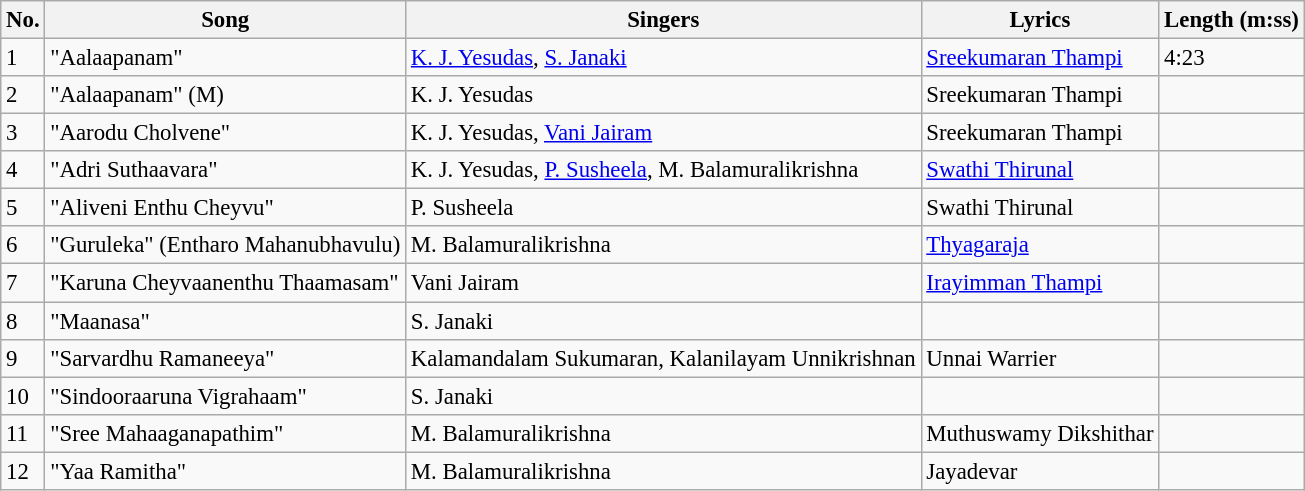<table class="wikitable" style="font-size:95%;">
<tr>
<th>No.</th>
<th>Song</th>
<th>Singers</th>
<th>Lyrics</th>
<th>Length (m:ss)</th>
</tr>
<tr>
<td>1</td>
<td>"Aalaapanam"</td>
<td><a href='#'>K. J. Yesudas</a>, <a href='#'>S. Janaki</a></td>
<td><a href='#'>Sreekumaran Thampi</a></td>
<td>4:23</td>
</tr>
<tr>
<td>2</td>
<td>"Aalaapanam" (M)</td>
<td>K. J. Yesudas</td>
<td>Sreekumaran Thampi</td>
<td></td>
</tr>
<tr>
<td>3</td>
<td>"Aarodu Cholvene"</td>
<td>K. J. Yesudas, <a href='#'>Vani Jairam</a></td>
<td>Sreekumaran Thampi</td>
<td></td>
</tr>
<tr>
<td>4</td>
<td>"Adri Suthaavara"</td>
<td>K. J. Yesudas, <a href='#'>P. Susheela</a>, M. Balamuralikrishna</td>
<td><a href='#'>Swathi Thirunal</a></td>
<td></td>
</tr>
<tr>
<td>5</td>
<td>"Aliveni Enthu Cheyvu"</td>
<td>P. Susheela</td>
<td>Swathi Thirunal</td>
<td></td>
</tr>
<tr>
<td>6</td>
<td>"Guruleka" (Entharo Mahanubhavulu)</td>
<td>M. Balamuralikrishna</td>
<td><a href='#'>Thyagaraja</a></td>
<td></td>
</tr>
<tr>
<td>7</td>
<td>"Karuna Cheyvaanenthu Thaamasam"</td>
<td>Vani Jairam</td>
<td><a href='#'>Irayimman Thampi</a></td>
<td></td>
</tr>
<tr>
<td>8</td>
<td>"Maanasa"</td>
<td>S. Janaki</td>
<td></td>
<td></td>
</tr>
<tr>
<td>9</td>
<td>"Sarvardhu Ramaneeya"</td>
<td>Kalamandalam Sukumaran, Kalanilayam Unnikrishnan</td>
<td>Unnai Warrier</td>
<td></td>
</tr>
<tr>
<td>10</td>
<td>"Sindooraaruna Vigrahaam"</td>
<td>S. Janaki</td>
<td></td>
<td></td>
</tr>
<tr>
<td>11</td>
<td>"Sree Mahaaganapathim"</td>
<td>M. Balamuralikrishna</td>
<td>Muthuswamy Dikshithar</td>
<td></td>
</tr>
<tr>
<td>12</td>
<td>"Yaa Ramitha"</td>
<td>M. Balamuralikrishna</td>
<td>Jayadevar</td>
<td></td>
</tr>
</table>
